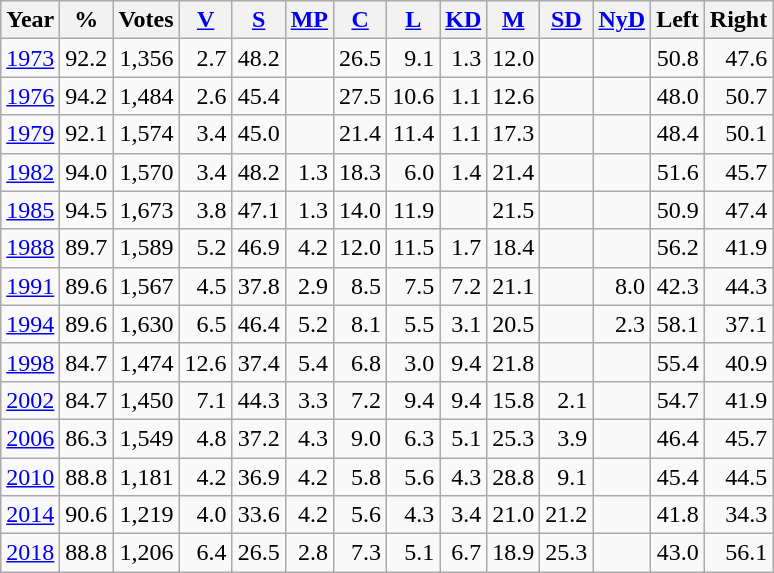<table class="wikitable sortable" style=text-align:right>
<tr>
<th>Year</th>
<th>%</th>
<th>Votes</th>
<th><a href='#'>V</a></th>
<th><a href='#'>S</a></th>
<th><a href='#'>MP</a></th>
<th><a href='#'>C</a></th>
<th><a href='#'>L</a></th>
<th><a href='#'>KD</a></th>
<th><a href='#'>M</a></th>
<th><a href='#'>SD</a></th>
<th><a href='#'>NyD</a></th>
<th>Left</th>
<th>Right</th>
</tr>
<tr>
<td align=left><a href='#'>1973</a></td>
<td>92.2</td>
<td>1,356</td>
<td>2.7</td>
<td>48.2</td>
<td></td>
<td>26.5</td>
<td>9.1</td>
<td>1.3</td>
<td>12.0</td>
<td></td>
<td></td>
<td>50.8</td>
<td>47.6</td>
</tr>
<tr>
<td align=left><a href='#'>1976</a></td>
<td>94.2</td>
<td>1,484</td>
<td>2.6</td>
<td>45.4</td>
<td></td>
<td>27.5</td>
<td>10.6</td>
<td>1.1</td>
<td>12.6</td>
<td></td>
<td></td>
<td>48.0</td>
<td>50.7</td>
</tr>
<tr>
<td align=left><a href='#'>1979</a></td>
<td>92.1</td>
<td>1,574</td>
<td>3.4</td>
<td>45.0</td>
<td></td>
<td>21.4</td>
<td>11.4</td>
<td>1.1</td>
<td>17.3</td>
<td></td>
<td></td>
<td>48.4</td>
<td>50.1</td>
</tr>
<tr>
<td align=left><a href='#'>1982</a></td>
<td>94.0</td>
<td>1,570</td>
<td>3.4</td>
<td>48.2</td>
<td>1.3</td>
<td>18.3</td>
<td>6.0</td>
<td>1.4</td>
<td>21.4</td>
<td></td>
<td></td>
<td>51.6</td>
<td>45.7</td>
</tr>
<tr>
<td align=left><a href='#'>1985</a></td>
<td>94.5</td>
<td>1,673</td>
<td>3.8</td>
<td>47.1</td>
<td>1.3</td>
<td>14.0</td>
<td>11.9</td>
<td></td>
<td>21.5</td>
<td></td>
<td></td>
<td>50.9</td>
<td>47.4</td>
</tr>
<tr>
<td align=left><a href='#'>1988</a></td>
<td>89.7</td>
<td>1,589</td>
<td>5.2</td>
<td>46.9</td>
<td>4.2</td>
<td>12.0</td>
<td>11.5</td>
<td>1.7</td>
<td>18.4</td>
<td></td>
<td></td>
<td>56.2</td>
<td>41.9</td>
</tr>
<tr>
<td align=left><a href='#'>1991</a></td>
<td>89.6</td>
<td>1,567</td>
<td>4.5</td>
<td>37.8</td>
<td>2.9</td>
<td>8.5</td>
<td>7.5</td>
<td>7.2</td>
<td>21.1</td>
<td></td>
<td>8.0</td>
<td>42.3</td>
<td>44.3</td>
</tr>
<tr>
<td align=left><a href='#'>1994</a></td>
<td>89.6</td>
<td>1,630</td>
<td>6.5</td>
<td>46.4</td>
<td>5.2</td>
<td>8.1</td>
<td>5.5</td>
<td>3.1</td>
<td>20.5</td>
<td></td>
<td>2.3</td>
<td>58.1</td>
<td>37.1</td>
</tr>
<tr>
<td align=left><a href='#'>1998</a></td>
<td>84.7</td>
<td>1,474</td>
<td>12.6</td>
<td>37.4</td>
<td>5.4</td>
<td>6.8</td>
<td>3.0</td>
<td>9.4</td>
<td>21.8</td>
<td></td>
<td></td>
<td>55.4</td>
<td>40.9</td>
</tr>
<tr>
<td align=left><a href='#'>2002</a></td>
<td>84.7</td>
<td>1,450</td>
<td>7.1</td>
<td>44.3</td>
<td>3.3</td>
<td>7.2</td>
<td>9.4</td>
<td>9.4</td>
<td>15.8</td>
<td>2.1</td>
<td></td>
<td>54.7</td>
<td>41.9</td>
</tr>
<tr>
<td align=left><a href='#'>2006</a></td>
<td>86.3</td>
<td>1,549</td>
<td>4.8</td>
<td>37.2</td>
<td>4.3</td>
<td>9.0</td>
<td>6.3</td>
<td>5.1</td>
<td>25.3</td>
<td>3.9</td>
<td></td>
<td>46.4</td>
<td>45.7</td>
</tr>
<tr>
<td align=left><a href='#'>2010</a></td>
<td>88.8</td>
<td>1,181</td>
<td>4.2</td>
<td>36.9</td>
<td>4.2</td>
<td>5.8</td>
<td>5.6</td>
<td>4.3</td>
<td>28.8</td>
<td>9.1</td>
<td></td>
<td>45.4</td>
<td>44.5</td>
</tr>
<tr>
<td align=left><a href='#'>2014</a></td>
<td>90.6</td>
<td>1,219</td>
<td>4.0</td>
<td>33.6</td>
<td>4.2</td>
<td>5.6</td>
<td>4.3</td>
<td>3.4</td>
<td>21.0</td>
<td>21.2</td>
<td></td>
<td>41.8</td>
<td>34.3</td>
</tr>
<tr>
<td align=left><a href='#'>2018</a></td>
<td>88.8</td>
<td>1,206</td>
<td>6.4</td>
<td>26.5</td>
<td>2.8</td>
<td>7.3</td>
<td>5.1</td>
<td>6.7</td>
<td>18.9</td>
<td>25.3</td>
<td></td>
<td>43.0</td>
<td>56.1</td>
</tr>
</table>
